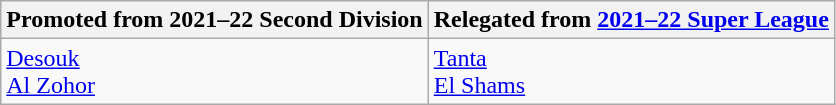<table class="wikitable">
<tr>
<th> Promoted from 2021–22 Second Division</th>
<th> Relegated from <a href='#'>2021–22 Super League</a></th>
</tr>
<tr>
<td><a href='#'>Desouk</a><br><a href='#'>Al Zohor</a></td>
<td><a href='#'>Tanta</a><br><a href='#'>El Shams</a></td>
</tr>
</table>
